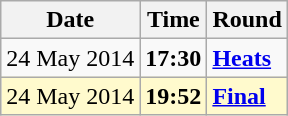<table class="wikitable">
<tr>
<th>Date</th>
<th>Time</th>
<th>Round</th>
</tr>
<tr>
<td>24 May 2014</td>
<td><strong>17:30</strong></td>
<td><strong><a href='#'>Heats</a></strong></td>
</tr>
<tr style=background:lemonchiffon>
<td>24 May 2014</td>
<td><strong>19:52</strong></td>
<td><strong><a href='#'>Final</a></strong></td>
</tr>
</table>
